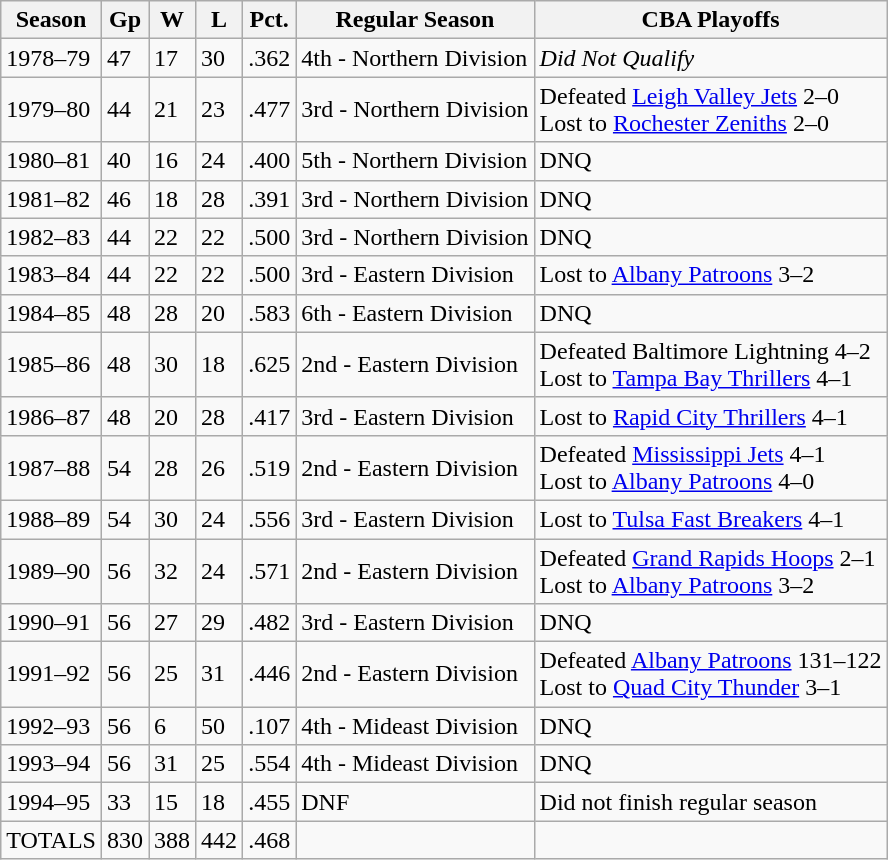<table class="wikitable">
<tr>
<th>Season</th>
<th>Gp</th>
<th>W</th>
<th>L</th>
<th>Pct.</th>
<th>Regular Season</th>
<th>CBA Playoffs</th>
</tr>
<tr>
<td>1978–79</td>
<td>47</td>
<td>17</td>
<td>30</td>
<td>.362</td>
<td>4th - Northern Division</td>
<td><em>Did Not Qualify</em></td>
</tr>
<tr>
<td>1979–80</td>
<td>44</td>
<td>21</td>
<td>23</td>
<td>.477</td>
<td>3rd - Northern Division</td>
<td>Defeated <a href='#'>Leigh Valley Jets</a> 2–0<br>Lost to <a href='#'>Rochester Zeniths</a> 2–0</td>
</tr>
<tr>
<td>1980–81</td>
<td>40</td>
<td>16</td>
<td>24</td>
<td>.400</td>
<td>5th - Northern Division</td>
<td>DNQ</td>
</tr>
<tr>
<td>1981–82</td>
<td>46</td>
<td>18</td>
<td>28</td>
<td>.391</td>
<td>3rd - Northern Division</td>
<td>DNQ</td>
</tr>
<tr>
<td>1982–83</td>
<td>44</td>
<td>22</td>
<td>22</td>
<td>.500</td>
<td>3rd - Northern Division</td>
<td>DNQ</td>
</tr>
<tr>
<td>1983–84</td>
<td>44</td>
<td>22</td>
<td>22</td>
<td>.500</td>
<td>3rd - Eastern Division</td>
<td>Lost to <a href='#'>Albany Patroons</a> 3–2</td>
</tr>
<tr>
<td>1984–85</td>
<td>48</td>
<td>28</td>
<td>20</td>
<td>.583</td>
<td>6th - Eastern Division</td>
<td>DNQ</td>
</tr>
<tr>
<td>1985–86</td>
<td>48</td>
<td>30</td>
<td>18</td>
<td>.625</td>
<td>2nd - Eastern Division</td>
<td>Defeated Baltimore Lightning 4–2<br>Lost to <a href='#'>Tampa Bay Thrillers</a> 4–1</td>
</tr>
<tr>
<td>1986–87</td>
<td>48</td>
<td>20</td>
<td>28</td>
<td>.417</td>
<td>3rd - Eastern Division</td>
<td>Lost to <a href='#'>Rapid City Thrillers</a> 4–1</td>
</tr>
<tr>
<td>1987–88</td>
<td>54</td>
<td>28</td>
<td>26</td>
<td>.519</td>
<td>2nd - Eastern Division</td>
<td>Defeated <a href='#'>Mississippi Jets</a> 4–1<br>Lost to <a href='#'>Albany Patroons</a> 4–0</td>
</tr>
<tr>
<td>1988–89</td>
<td>54</td>
<td>30</td>
<td>24</td>
<td>.556</td>
<td>3rd - Eastern Division</td>
<td>Lost to <a href='#'>Tulsa Fast Breakers</a> 4–1</td>
</tr>
<tr>
<td>1989–90</td>
<td>56</td>
<td>32</td>
<td>24</td>
<td>.571</td>
<td>2nd - Eastern Division</td>
<td>Defeated <a href='#'>Grand Rapids Hoops</a> 2–1<br>Lost to <a href='#'>Albany Patroons</a> 3–2</td>
</tr>
<tr>
<td>1990–91</td>
<td>56</td>
<td>27</td>
<td>29</td>
<td>.482</td>
<td>3rd - Eastern Division</td>
<td>DNQ</td>
</tr>
<tr>
<td>1991–92</td>
<td>56</td>
<td>25</td>
<td>31</td>
<td>.446</td>
<td>2nd - Eastern Division</td>
<td>Defeated <a href='#'>Albany Patroons</a> 131–122<br>Lost to <a href='#'>Quad City Thunder</a> 3–1</td>
</tr>
<tr>
<td>1992–93</td>
<td>56</td>
<td>6</td>
<td>50</td>
<td>.107</td>
<td>4th - Mideast Division</td>
<td>DNQ</td>
</tr>
<tr>
<td>1993–94</td>
<td>56</td>
<td>31</td>
<td>25</td>
<td>.554</td>
<td>4th - Mideast Division</td>
<td>DNQ</td>
</tr>
<tr>
<td>1994–95</td>
<td>33</td>
<td>15</td>
<td>18</td>
<td>.455</td>
<td>DNF</td>
<td>Did not finish regular season</td>
</tr>
<tr>
<td>TOTALS</td>
<td>830</td>
<td>388</td>
<td>442</td>
<td>.468</td>
<td></td>
<td></td>
</tr>
</table>
